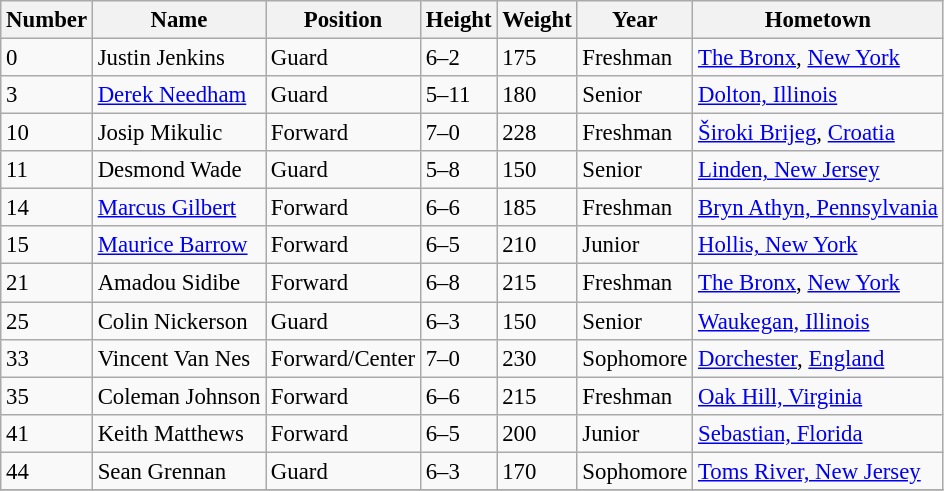<table class="wikitable" style="font-size: 95%;">
<tr>
<th>Number</th>
<th>Name</th>
<th>Position</th>
<th>Height</th>
<th>Weight</th>
<th>Year</th>
<th>Hometown</th>
</tr>
<tr>
<td>0</td>
<td>Justin Jenkins</td>
<td>Guard</td>
<td>6–2</td>
<td>175</td>
<td>Freshman</td>
<td><a href='#'>The Bronx</a>, <a href='#'>New York</a></td>
</tr>
<tr>
<td>3</td>
<td><a href='#'>Derek Needham</a></td>
<td>Guard</td>
<td>5–11</td>
<td>180</td>
<td>Senior</td>
<td><a href='#'>Dolton, Illinois</a></td>
</tr>
<tr>
<td>10</td>
<td>Josip Mikulic</td>
<td>Forward</td>
<td>7–0</td>
<td>228</td>
<td>Freshman</td>
<td><a href='#'>Široki Brijeg</a>, <a href='#'>Croatia</a></td>
</tr>
<tr>
<td>11</td>
<td>Desmond Wade</td>
<td>Guard</td>
<td>5–8</td>
<td>150</td>
<td>Senior</td>
<td><a href='#'>Linden, New Jersey</a></td>
</tr>
<tr>
<td>14</td>
<td><a href='#'>Marcus Gilbert</a></td>
<td>Forward</td>
<td>6–6</td>
<td>185</td>
<td>Freshman</td>
<td><a href='#'>Bryn Athyn, Pennsylvania</a></td>
</tr>
<tr>
<td>15</td>
<td><a href='#'>Maurice Barrow</a></td>
<td>Forward</td>
<td>6–5</td>
<td>210</td>
<td>Junior</td>
<td><a href='#'>Hollis, New York</a></td>
</tr>
<tr>
<td>21</td>
<td>Amadou Sidibe</td>
<td>Forward</td>
<td>6–8</td>
<td>215</td>
<td>Freshman</td>
<td><a href='#'>The Bronx</a>, <a href='#'>New York</a></td>
</tr>
<tr>
<td>25</td>
<td>Colin Nickerson</td>
<td>Guard</td>
<td>6–3</td>
<td>150</td>
<td>Senior</td>
<td><a href='#'>Waukegan, Illinois</a></td>
</tr>
<tr>
<td>33</td>
<td>Vincent Van Nes</td>
<td>Forward/Center</td>
<td>7–0</td>
<td>230</td>
<td>Sophomore</td>
<td><a href='#'>Dorchester</a>, <a href='#'>England</a></td>
</tr>
<tr>
<td>35</td>
<td>Coleman Johnson</td>
<td>Forward</td>
<td>6–6</td>
<td>215</td>
<td>Freshman</td>
<td><a href='#'>Oak Hill, Virginia</a></td>
</tr>
<tr>
<td>41</td>
<td>Keith Matthews</td>
<td>Forward</td>
<td>6–5</td>
<td>200</td>
<td>Junior</td>
<td><a href='#'>Sebastian, Florida</a></td>
</tr>
<tr>
<td>44</td>
<td>Sean Grennan</td>
<td>Guard</td>
<td>6–3</td>
<td>170</td>
<td>Sophomore</td>
<td><a href='#'>Toms River, New Jersey</a></td>
</tr>
<tr>
</tr>
</table>
